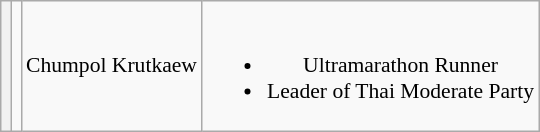<table class="wikitable" style="font-size:90%; text-align:center;">
<tr>
<th></th>
<td></td>
<td>Chumpol Krutkaew</td>
<td><br><ul><li>Ultramarathon Runner</li><li>Leader of Thai Moderate Party</li></ul></td>
</tr>
</table>
